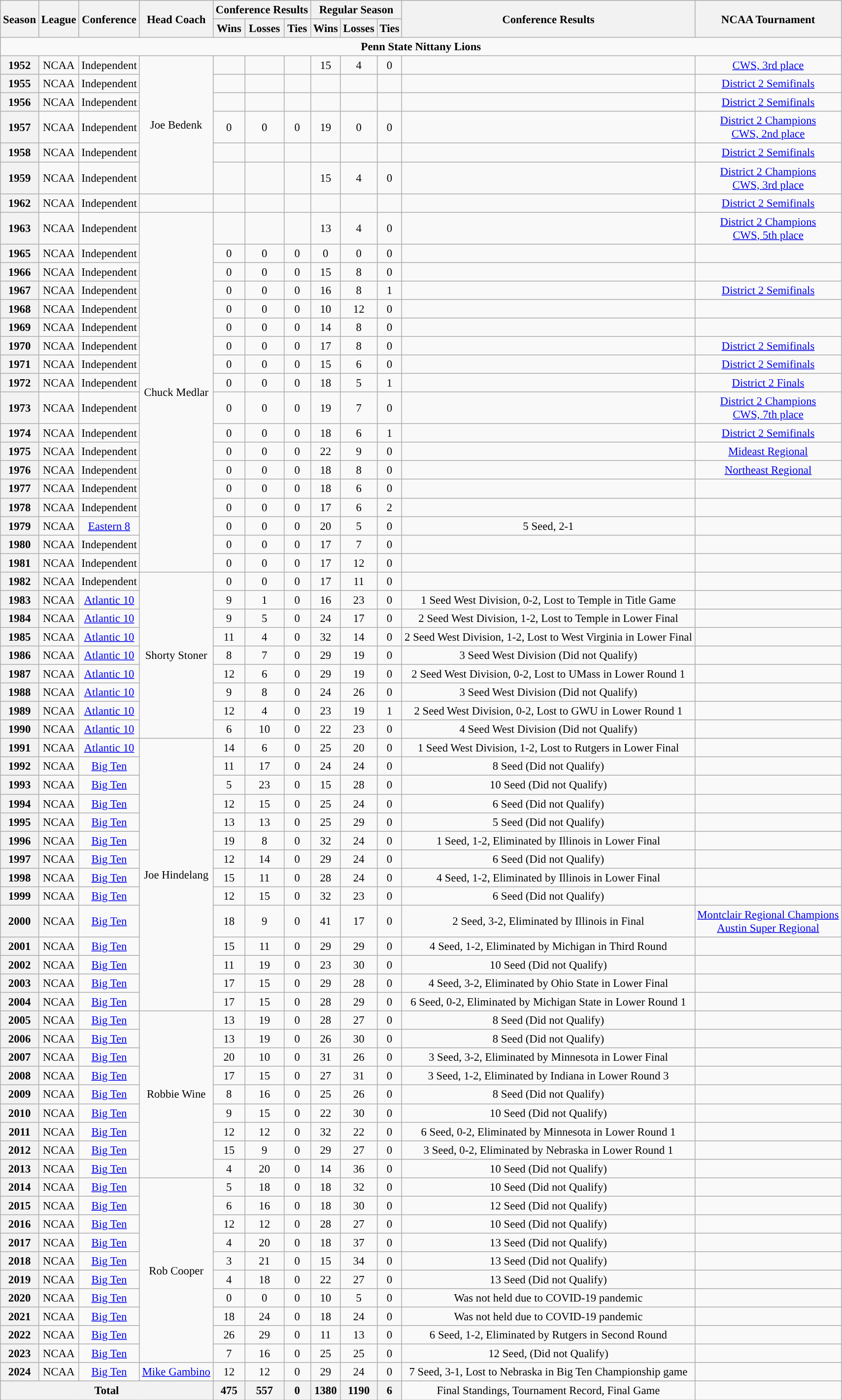<table class="wikitable" style="border-collapse:collapse; font-size: 95%; text-align:center;">
<tr>
<th rowspan="2">Season</th>
<th rowspan="2">League</th>
<th rowspan="2">Conference</th>
<th rowspan="2">Head Coach</th>
<th colspan="3">Conference Results</th>
<th colspan="3">Regular Season</th>
<th rowspan="2">Conference Results</th>
<th rowspan="2">NCAA Tournament</th>
</tr>
<tr>
<th>Wins</th>
<th>Losses</th>
<th>Ties</th>
<th>Wins</th>
<th>Losses</th>
<th>Ties</th>
</tr>
<tr>
<td colspan=20><strong>Penn State Nittany Lions</strong></td>
</tr>
<tr>
<th>1952</th>
<td>NCAA</td>
<td>Independent</td>
<td rowspan="6">Joe Bedenk</td>
<td></td>
<td></td>
<td></td>
<td>15</td>
<td>4</td>
<td>0</td>
<td></td>
<td><a href='#'>CWS, 3rd place</a></td>
</tr>
<tr>
<th>1955</th>
<td>NCAA</td>
<td>Independent</td>
<td></td>
<td></td>
<td></td>
<td></td>
<td></td>
<td></td>
<td></td>
<td><a href='#'>District 2 Semifinals</a></td>
</tr>
<tr>
<th>1956</th>
<td>NCAA</td>
<td>Independent</td>
<td></td>
<td></td>
<td></td>
<td></td>
<td></td>
<td></td>
<td></td>
<td><a href='#'>District 2 Semifinals</a></td>
</tr>
<tr>
<th>1957</th>
<td>NCAA</td>
<td>Independent</td>
<td>0</td>
<td>0</td>
<td>0</td>
<td>19</td>
<td>0</td>
<td>0</td>
<td></td>
<td><a href='#'>District 2 Champions</a><br><a href='#'>CWS, 2nd place</a></td>
</tr>
<tr>
<th>1958</th>
<td>NCAA</td>
<td>Independent</td>
<td></td>
<td></td>
<td></td>
<td></td>
<td></td>
<td></td>
<td></td>
<td><a href='#'>District 2 Semifinals</a></td>
</tr>
<tr>
<th>1959</th>
<td>NCAA</td>
<td>Independent</td>
<td></td>
<td></td>
<td></td>
<td>15</td>
<td>4</td>
<td>0</td>
<td></td>
<td><a href='#'>District 2 Champions</a><br><a href='#'>CWS, 3rd place</a></td>
</tr>
<tr>
<th>1962</th>
<td>NCAA</td>
<td>Independent</td>
<td></td>
<td></td>
<td></td>
<td></td>
<td></td>
<td></td>
<td></td>
<td></td>
<td><a href='#'>District 2 Semifinals</a></td>
</tr>
<tr>
<th>1963</th>
<td>NCAA</td>
<td>Independent</td>
<td rowspan="18">Chuck Medlar</td>
<td></td>
<td></td>
<td></td>
<td>13</td>
<td>4</td>
<td>0</td>
<td></td>
<td><a href='#'>District 2 Champions</a><br><a href='#'>CWS, 5th place</a></td>
</tr>
<tr>
<th>1965</th>
<td>NCAA</td>
<td>Independent</td>
<td>0</td>
<td>0</td>
<td>0</td>
<td>0</td>
<td>0</td>
<td>0</td>
<td></td>
<td></td>
</tr>
<tr>
<th>1966</th>
<td>NCAA</td>
<td>Independent</td>
<td>0</td>
<td>0</td>
<td>0</td>
<td>15</td>
<td>8</td>
<td>0</td>
<td></td>
<td></td>
</tr>
<tr>
<th>1967</th>
<td>NCAA</td>
<td>Independent</td>
<td>0</td>
<td>0</td>
<td>0</td>
<td>16</td>
<td>8</td>
<td>1</td>
<td></td>
<td><a href='#'>District 2 Semifinals</a></td>
</tr>
<tr>
<th>1968</th>
<td>NCAA</td>
<td>Independent</td>
<td>0</td>
<td>0</td>
<td>0</td>
<td>10</td>
<td>12</td>
<td>0</td>
<td></td>
<td></td>
</tr>
<tr>
<th>1969</th>
<td>NCAA</td>
<td>Independent</td>
<td>0</td>
<td>0</td>
<td>0</td>
<td>14</td>
<td>8</td>
<td>0</td>
<td></td>
<td></td>
</tr>
<tr>
<th>1970</th>
<td>NCAA</td>
<td>Independent</td>
<td>0</td>
<td>0</td>
<td>0</td>
<td>17</td>
<td>8</td>
<td>0</td>
<td></td>
<td><a href='#'>District 2 Semifinals</a></td>
</tr>
<tr>
<th>1971</th>
<td>NCAA</td>
<td>Independent</td>
<td>0</td>
<td>0</td>
<td>0</td>
<td>15</td>
<td>6</td>
<td>0</td>
<td></td>
<td><a href='#'>District 2 Semifinals</a></td>
</tr>
<tr>
<th>1972</th>
<td>NCAA</td>
<td>Independent</td>
<td>0</td>
<td>0</td>
<td>0</td>
<td>18</td>
<td>5</td>
<td>1</td>
<td></td>
<td><a href='#'>District 2 Finals</a></td>
</tr>
<tr>
<th>1973</th>
<td>NCAA</td>
<td>Independent</td>
<td>0</td>
<td>0</td>
<td>0</td>
<td>19</td>
<td>7</td>
<td>0</td>
<td></td>
<td><a href='#'>District 2 Champions</a><br><a href='#'>CWS, 7th place</a></td>
</tr>
<tr>
<th>1974</th>
<td>NCAA</td>
<td>Independent</td>
<td>0</td>
<td>0</td>
<td>0</td>
<td>18</td>
<td>6</td>
<td>1</td>
<td></td>
<td><a href='#'>District 2 Semifinals</a></td>
</tr>
<tr>
<th>1975</th>
<td>NCAA</td>
<td>Independent</td>
<td>0</td>
<td>0</td>
<td>0</td>
<td>22</td>
<td>9</td>
<td>0</td>
<td></td>
<td><a href='#'>Mideast Regional</a></td>
</tr>
<tr>
<th>1976</th>
<td>NCAA</td>
<td>Independent</td>
<td>0</td>
<td>0</td>
<td>0</td>
<td>18</td>
<td>8</td>
<td>0</td>
<td></td>
<td><a href='#'>Northeast Regional</a></td>
</tr>
<tr>
<th>1977</th>
<td>NCAA</td>
<td>Independent</td>
<td>0</td>
<td>0</td>
<td>0</td>
<td>18</td>
<td>6</td>
<td>0</td>
<td></td>
<td></td>
</tr>
<tr>
<th>1978</th>
<td>NCAA</td>
<td>Independent</td>
<td>0</td>
<td>0</td>
<td>0</td>
<td>17</td>
<td>6</td>
<td>2</td>
<td></td>
<td></td>
</tr>
<tr>
<th>1979</th>
<td>NCAA</td>
<td><a href='#'>Eastern 8</a></td>
<td>0</td>
<td>0</td>
<td>0</td>
<td>20</td>
<td>5</td>
<td>0</td>
<td>5 Seed, 2-1</td>
<td></td>
</tr>
<tr>
<th>1980</th>
<td>NCAA</td>
<td>Independent</td>
<td>0</td>
<td>0</td>
<td>0</td>
<td>17</td>
<td>7</td>
<td>0</td>
<td></td>
<td></td>
</tr>
<tr>
<th>1981</th>
<td>NCAA</td>
<td>Independent</td>
<td>0</td>
<td>0</td>
<td>0</td>
<td>17</td>
<td>12</td>
<td>0</td>
<td></td>
<td></td>
</tr>
<tr>
<th>1982</th>
<td>NCAA</td>
<td>Independent</td>
<td rowspan="9">Shorty Stoner</td>
<td>0</td>
<td>0</td>
<td>0</td>
<td>17</td>
<td>11</td>
<td>0</td>
<td></td>
<td></td>
</tr>
<tr>
<th>1983</th>
<td>NCAA</td>
<td><a href='#'>Atlantic 10</a></td>
<td>9</td>
<td>1</td>
<td>0</td>
<td>16</td>
<td>23</td>
<td>0</td>
<td>1 Seed West Division, 0-2, Lost to Temple in Title Game</td>
<td></td>
</tr>
<tr>
<th>1984</th>
<td>NCAA</td>
<td><a href='#'>Atlantic 10</a></td>
<td>9</td>
<td>5</td>
<td>0</td>
<td>24</td>
<td>17</td>
<td>0</td>
<td>2 Seed West Division, 1-2, Lost to Temple in Lower Final</td>
<td></td>
</tr>
<tr>
<th>1985</th>
<td>NCAA</td>
<td><a href='#'>Atlantic 10</a></td>
<td>11</td>
<td>4</td>
<td>0</td>
<td>32</td>
<td>14</td>
<td>0</td>
<td>2 Seed West Division, 1-2, Lost to West Virginia in Lower Final</td>
<td></td>
</tr>
<tr>
<th>1986</th>
<td>NCAA</td>
<td><a href='#'>Atlantic 10</a></td>
<td>8</td>
<td>7</td>
<td>0</td>
<td>29</td>
<td>19</td>
<td>0</td>
<td>3 Seed West Division (Did not Qualify)</td>
<td></td>
</tr>
<tr>
<th>1987</th>
<td>NCAA</td>
<td><a href='#'>Atlantic 10</a></td>
<td>12</td>
<td>6</td>
<td>0</td>
<td>29</td>
<td>19</td>
<td>0</td>
<td>2 Seed West Division, 0-2, Lost to UMass in Lower Round 1</td>
<td></td>
</tr>
<tr>
<th>1988</th>
<td>NCAA</td>
<td><a href='#'>Atlantic 10</a></td>
<td>9</td>
<td>8</td>
<td>0</td>
<td>24</td>
<td>26</td>
<td>0</td>
<td>3 Seed West Division (Did not Qualify)</td>
<td></td>
</tr>
<tr>
<th>1989</th>
<td>NCAA</td>
<td><a href='#'>Atlantic 10</a></td>
<td>12</td>
<td>4</td>
<td>0</td>
<td>23</td>
<td>19</td>
<td>1</td>
<td>2 Seed West Division, 0-2, Lost to GWU in Lower Round 1</td>
<td></td>
</tr>
<tr>
<th>1990</th>
<td>NCAA</td>
<td><a href='#'>Atlantic 10</a></td>
<td>6</td>
<td>10</td>
<td>0</td>
<td>22</td>
<td>23</td>
<td>0</td>
<td>4 Seed West Division (Did not Qualify)</td>
<td></td>
</tr>
<tr>
<th>1991</th>
<td>NCAA</td>
<td><a href='#'>Atlantic 10</a></td>
<td rowspan="14">Joe Hindelang</td>
<td>14</td>
<td>6</td>
<td>0</td>
<td>25</td>
<td>20</td>
<td>0</td>
<td>1 Seed West Division, 1-2, Lost to Rutgers in Lower Final</td>
<td></td>
</tr>
<tr>
<th>1992</th>
<td>NCAA</td>
<td><a href='#'>Big Ten</a></td>
<td>11</td>
<td>17</td>
<td>0</td>
<td>24</td>
<td>24</td>
<td>0</td>
<td>8 Seed (Did not Qualify)</td>
<td></td>
</tr>
<tr>
<th>1993</th>
<td>NCAA</td>
<td><a href='#'>Big Ten</a></td>
<td>5</td>
<td>23</td>
<td>0</td>
<td>15</td>
<td>28</td>
<td>0</td>
<td>10 Seed (Did not Qualify)</td>
<td></td>
</tr>
<tr>
<th>1994</th>
<td>NCAA</td>
<td><a href='#'>Big Ten</a></td>
<td>12</td>
<td>15</td>
<td>0</td>
<td>25</td>
<td>24</td>
<td>0</td>
<td>6 Seed (Did not Qualify)</td>
<td></td>
</tr>
<tr>
<th>1995</th>
<td>NCAA</td>
<td><a href='#'>Big Ten</a></td>
<td>13</td>
<td>13</td>
<td>0</td>
<td>25</td>
<td>29</td>
<td>0</td>
<td>5 Seed (Did not Qualify)</td>
<td></td>
</tr>
<tr>
<th>1996</th>
<td>NCAA</td>
<td><a href='#'>Big Ten</a></td>
<td>19</td>
<td>8</td>
<td>0</td>
<td>32</td>
<td>24</td>
<td>0</td>
<td>1 Seed, 1-2, Eliminated by Illinois in Lower Final</td>
<td></td>
</tr>
<tr>
<th>1997</th>
<td>NCAA</td>
<td><a href='#'>Big Ten</a></td>
<td>12</td>
<td>14</td>
<td>0</td>
<td>29</td>
<td>24</td>
<td>0</td>
<td>6 Seed (Did not Qualify)</td>
<td></td>
</tr>
<tr>
<th>1998</th>
<td>NCAA</td>
<td><a href='#'>Big Ten</a></td>
<td>15</td>
<td>11</td>
<td>0</td>
<td>28</td>
<td>24</td>
<td>0</td>
<td>4 Seed, 1-2, Eliminated by Illinois in Lower Final</td>
<td></td>
</tr>
<tr>
<th>1999</th>
<td>NCAA</td>
<td><a href='#'>Big Ten</a></td>
<td>12</td>
<td>15</td>
<td>0</td>
<td>32</td>
<td>23</td>
<td>0</td>
<td>6 Seed (Did not Qualify)</td>
<td></td>
</tr>
<tr>
<th>2000</th>
<td>NCAA</td>
<td><a href='#'>Big Ten</a></td>
<td>18</td>
<td>9</td>
<td>0</td>
<td>41</td>
<td>17</td>
<td>0</td>
<td>2 Seed, 3-2, Eliminated by Illinois in Final</td>
<td><a href='#'>Montclair Regional Champions</a><br><a href='#'>Austin Super Regional</a></td>
</tr>
<tr>
<th>2001</th>
<td>NCAA</td>
<td><a href='#'>Big Ten</a></td>
<td>15</td>
<td>11</td>
<td>0</td>
<td>29</td>
<td>29</td>
<td>0</td>
<td>4 Seed, 1-2, Eliminated by Michigan in Third Round</td>
<td></td>
</tr>
<tr>
<th>2002</th>
<td>NCAA</td>
<td><a href='#'>Big Ten</a></td>
<td>11</td>
<td>19</td>
<td>0</td>
<td>23</td>
<td>30</td>
<td>0</td>
<td>10 Seed (Did not Qualify)</td>
<td></td>
</tr>
<tr>
<th>2003</th>
<td>NCAA</td>
<td><a href='#'>Big Ten</a></td>
<td>17</td>
<td>15</td>
<td>0</td>
<td>29</td>
<td>28</td>
<td>0</td>
<td>4 Seed, 3-2, Eliminated by Ohio State in Lower Final</td>
<td></td>
</tr>
<tr>
<th>2004</th>
<td>NCAA</td>
<td><a href='#'>Big Ten</a></td>
<td>17</td>
<td>15</td>
<td>0</td>
<td>28</td>
<td>29</td>
<td>0</td>
<td>6 Seed, 0-2, Eliminated by Michigan State in Lower Round 1</td>
<td></td>
</tr>
<tr>
<th>2005</th>
<td>NCAA</td>
<td><a href='#'>Big Ten</a></td>
<td rowspan="9">Robbie Wine</td>
<td>13</td>
<td>19</td>
<td>0</td>
<td>28</td>
<td>27</td>
<td>0</td>
<td>8 Seed (Did not Qualify)</td>
<td></td>
</tr>
<tr>
<th>2006</th>
<td>NCAA</td>
<td><a href='#'>Big Ten</a></td>
<td>13</td>
<td>19</td>
<td>0</td>
<td>26</td>
<td>30</td>
<td>0</td>
<td>8 Seed (Did not Qualify)</td>
<td></td>
</tr>
<tr>
<th>2007</th>
<td>NCAA</td>
<td><a href='#'>Big Ten</a></td>
<td>20</td>
<td>10</td>
<td>0</td>
<td>31</td>
<td>26</td>
<td>0</td>
<td>3 Seed, 3-2, Eliminated by Minnesota in Lower Final</td>
<td></td>
</tr>
<tr>
<th>2008</th>
<td>NCAA</td>
<td><a href='#'>Big Ten</a></td>
<td>17</td>
<td>15</td>
<td>0</td>
<td>27</td>
<td>31</td>
<td>0</td>
<td>3 Seed, 1-2, Eliminated by Indiana in Lower Round 3</td>
<td></td>
</tr>
<tr>
<th>2009</th>
<td>NCAA</td>
<td><a href='#'>Big Ten</a></td>
<td>8</td>
<td>16</td>
<td>0</td>
<td>25</td>
<td>26</td>
<td>0</td>
<td>8 Seed (Did not Qualify)</td>
<td></td>
</tr>
<tr>
<th>2010</th>
<td>NCAA</td>
<td><a href='#'>Big Ten</a></td>
<td>9</td>
<td>15</td>
<td>0</td>
<td>22</td>
<td>30</td>
<td>0</td>
<td>10 Seed (Did not Qualify)</td>
<td></td>
</tr>
<tr>
<th>2011</th>
<td>NCAA</td>
<td><a href='#'>Big Ten</a></td>
<td>12</td>
<td>12</td>
<td>0</td>
<td>32</td>
<td>22</td>
<td>0</td>
<td>6 Seed, 0-2, Eliminated by Minnesota in Lower Round 1</td>
<td></td>
</tr>
<tr>
<th>2012</th>
<td>NCAA</td>
<td><a href='#'>Big Ten</a></td>
<td>15</td>
<td>9</td>
<td>0</td>
<td>29</td>
<td>27</td>
<td>0</td>
<td>3 Seed, 0-2, Eliminated by Nebraska in Lower Round 1</td>
<td></td>
</tr>
<tr>
<th>2013</th>
<td>NCAA</td>
<td><a href='#'>Big Ten</a></td>
<td>4</td>
<td>20</td>
<td>0</td>
<td>14</td>
<td>36</td>
<td>0</td>
<td>10 Seed (Did not Qualify)</td>
<td></td>
</tr>
<tr>
<th>2014</th>
<td>NCAA</td>
<td><a href='#'>Big Ten</a></td>
<td rowspan="10">Rob Cooper</td>
<td>5</td>
<td>18</td>
<td>0</td>
<td>18</td>
<td>32</td>
<td>0</td>
<td>10 Seed (Did not Qualify)</td>
<td></td>
</tr>
<tr>
<th>2015</th>
<td>NCAA</td>
<td><a href='#'>Big Ten</a></td>
<td>6</td>
<td>16</td>
<td>0</td>
<td>18</td>
<td>30</td>
<td>0</td>
<td>12 Seed (Did not Qualify)</td>
<td></td>
</tr>
<tr>
<th>2016</th>
<td>NCAA</td>
<td><a href='#'>Big Ten</a></td>
<td>12</td>
<td>12</td>
<td>0</td>
<td>28</td>
<td>27</td>
<td>0</td>
<td>10 Seed (Did not Qualify)</td>
<td></td>
</tr>
<tr>
<th>2017</th>
<td>NCAA</td>
<td><a href='#'>Big Ten</a></td>
<td>4</td>
<td>20</td>
<td>0</td>
<td>18</td>
<td>37</td>
<td>0</td>
<td>13 Seed (Did not Qualify)</td>
<td></td>
</tr>
<tr>
<th>2018</th>
<td>NCAA</td>
<td><a href='#'>Big Ten</a></td>
<td>3</td>
<td>21</td>
<td>0</td>
<td>15</td>
<td>34</td>
<td>0</td>
<td>13 Seed (Did not Qualify)</td>
<td></td>
</tr>
<tr>
<th>2019</th>
<td>NCAA</td>
<td><a href='#'>Big Ten</a></td>
<td>4</td>
<td>18</td>
<td>0</td>
<td>22</td>
<td>27</td>
<td>0</td>
<td>13 Seed (Did not Qualify)</td>
<td></td>
</tr>
<tr>
<th>2020</th>
<td>NCAA</td>
<td><a href='#'>Big Ten</a></td>
<td>0</td>
<td>0</td>
<td>0</td>
<td>10</td>
<td>5</td>
<td>0</td>
<td>Was not held due to COVID-19 pandemic</td>
<td></td>
</tr>
<tr>
<th>2021</th>
<td>NCAA</td>
<td><a href='#'>Big Ten</a></td>
<td>18</td>
<td>24</td>
<td>0</td>
<td>18</td>
<td>24</td>
<td>0</td>
<td>Was not held due to COVID-19 pandemic</td>
<td></td>
</tr>
<tr>
<th>2022</th>
<td>NCAA</td>
<td><a href='#'>Big Ten</a></td>
<td>26</td>
<td>29</td>
<td>0</td>
<td>11</td>
<td>13</td>
<td>0</td>
<td>6 Seed, 1-2, Eliminated by Rutgers in Second Round</td>
<td></td>
</tr>
<tr>
<th>2023</th>
<td>NCAA</td>
<td><a href='#'>Big Ten</a></td>
<td>7</td>
<td>16</td>
<td>0</td>
<td>25</td>
<td>25</td>
<td>0</td>
<td>12 Seed, (Did not Qualify)</td>
<td></td>
</tr>
<tr>
<th>2024</th>
<td>NCAA</td>
<td><a href='#'>Big Ten</a></td>
<td rowspan="1"><a href='#'>Mike Gambino</a></td>
<td>12</td>
<td>12</td>
<td>0</td>
<td>29</td>
<td>24</td>
<td>0</td>
<td>7 Seed, 3-1, Lost to Nebraska in Big Ten Championship game</td>
<td></td>
</tr>
<tr>
<th colspan="4" rowspan="3">Total</th>
<th>475</th>
<th>557</th>
<th>0</th>
<th>1380</th>
<th>1190</th>
<th>6</th>
<td>Final Standings, Tournament Record, Final Game</td>
</tr>
</table>
